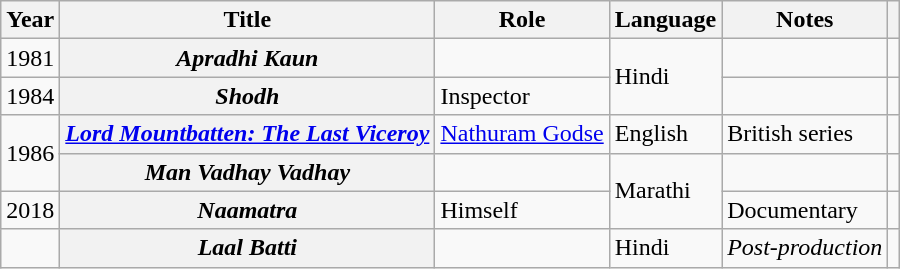<table class="wikitable sortable plainrowheaders">
<tr>
<th scope="col">Year</th>
<th scope="col">Title</th>
<th>Role</th>
<th>Language</th>
<th scope="col" class="unsortable">Notes</th>
<th scope="col" class="unsortable"></th>
</tr>
<tr>
<td style="text-align:center;">1981</td>
<th scope="row"><em>Apradhi Kaun</em></th>
<td></td>
<td rowspan=2>Hindi</td>
<td></td>
<td style="text-align:center;"></td>
</tr>
<tr>
<td style="text-align:center;">1984</td>
<th scope="row"><em>Shodh</em></th>
<td>Inspector</td>
<td></td>
<td style="text-align:center;"></td>
</tr>
<tr>
<td style="text-align:center;"  Rowspan=2>1986</td>
<th scope="row"><em><a href='#'>Lord Mountbatten: The Last Viceroy</a></em></th>
<td><a href='#'>Nathuram Godse</a></td>
<td>English</td>
<td>British series</td>
<td style="text-align:center;"></td>
</tr>
<tr>
<th scope="row"><em>Man Vadhay Vadhay</em></th>
<td></td>
<td rowspan=2>Marathi</td>
<td></td>
<td style="text-align:center;"></td>
</tr>
<tr>
<td style="text-align:center;">2018</td>
<th scope="row"><em>Naamatra</em></th>
<td>Himself</td>
<td>Documentary</td>
<td style="text-align:center;"></td>
</tr>
<tr>
<td></td>
<th scope="row"><em>Laal Batti</em></th>
<td></td>
<td>Hindi</td>
<td><em>Post-production</em></td>
<td style="text-align:center;"></td>
</tr>
</table>
